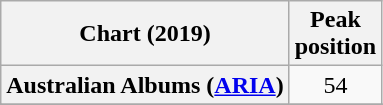<table class="wikitable sortable plainrowheaders" style="text-align:center">
<tr>
<th scope="col">Chart (2019)</th>
<th scope="col">Peak<br>position</th>
</tr>
<tr>
<th scope="row">Australian Albums (<a href='#'>ARIA</a>)</th>
<td>54</td>
</tr>
<tr>
</tr>
<tr>
</tr>
<tr>
</tr>
<tr>
</tr>
</table>
